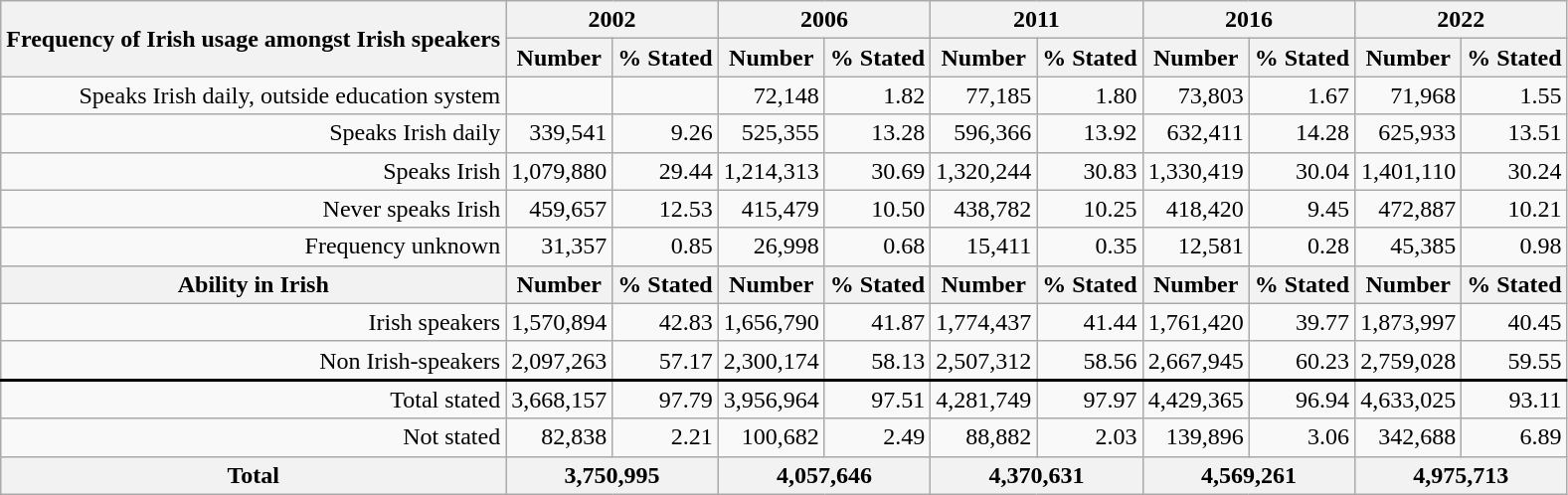<table class="wikitable col1left" style="text-align:right;">
<tr>
<th rowspan="2">Frequency of Irish usage amongst Irish speakers</th>
<th colspan="2">2002</th>
<th colspan="2">2006</th>
<th colspan="2">2011</th>
<th colspan="2">2016</th>
<th colspan="2">2022</th>
</tr>
<tr>
<th>Number</th>
<th>% Stated</th>
<th>Number</th>
<th>% Stated</th>
<th>Number</th>
<th>% Stated</th>
<th>Number</th>
<th>% Stated</th>
<th>Number</th>
<th>% Stated</th>
</tr>
<tr>
<td>Speaks Irish daily, outside education system</td>
<td></td>
<td></td>
<td>72,148</td>
<td>1.82</td>
<td>77,185</td>
<td>1.80</td>
<td>73,803</td>
<td>1.67</td>
<td>71,968</td>
<td>1.55</td>
</tr>
<tr>
<td>Speaks Irish daily</td>
<td>339,541</td>
<td>9.26</td>
<td>525,355</td>
<td>13.28</td>
<td>596,366</td>
<td>13.92</td>
<td>632,411</td>
<td>14.28</td>
<td>625,933</td>
<td>13.51</td>
</tr>
<tr>
<td>Speaks Irish</td>
<td>1,079,880</td>
<td>29.44</td>
<td>1,214,313</td>
<td>30.69</td>
<td>1,320,244</td>
<td>30.83</td>
<td>1,330,419</td>
<td>30.04</td>
<td>1,401,110</td>
<td>30.24</td>
</tr>
<tr>
<td>Never speaks Irish</td>
<td>459,657</td>
<td>12.53</td>
<td>415,479</td>
<td>10.50</td>
<td>438,782</td>
<td>10.25</td>
<td>418,420</td>
<td>9.45</td>
<td>472,887</td>
<td>10.21</td>
</tr>
<tr>
<td>Frequency unknown</td>
<td>31,357</td>
<td>0.85</td>
<td>26,998</td>
<td>0.68</td>
<td>15,411</td>
<td>0.35</td>
<td>12,581</td>
<td>0.28</td>
<td>45,385</td>
<td>0.98</td>
</tr>
<tr>
<th>Ability in Irish</th>
<th>Number</th>
<th>% Stated</th>
<th>Number</th>
<th>% Stated</th>
<th>Number</th>
<th>% Stated</th>
<th>Number</th>
<th>% Stated</th>
<th>Number</th>
<th>% Stated</th>
</tr>
<tr>
<td>Irish speakers</td>
<td>1,570,894</td>
<td>42.83</td>
<td>1,656,790</td>
<td>41.87</td>
<td>1,774,437</td>
<td>41.44</td>
<td>1,761,420</td>
<td>39.77</td>
<td>1,873,997</td>
<td>40.45</td>
</tr>
<tr>
<td>Non Irish-speakers</td>
<td>2,097,263</td>
<td>57.17</td>
<td>2,300,174</td>
<td>58.13</td>
<td>2,507,312</td>
<td>58.56</td>
<td>2,667,945</td>
<td>60.23</td>
<td>2,759,028</td>
<td>59.55</td>
</tr>
<tr style="border-top:2px solid black;">
<td>Total stated</td>
<td>3,668,157</td>
<td>97.79</td>
<td>3,956,964</td>
<td>97.51</td>
<td>4,281,749</td>
<td>97.97</td>
<td>4,429,365</td>
<td>96.94</td>
<td>4,633,025</td>
<td>93.11</td>
</tr>
<tr>
<td>Not stated</td>
<td>82,838</td>
<td>2.21</td>
<td>100,682</td>
<td>2.49</td>
<td>88,882</td>
<td>2.03</td>
<td>139,896</td>
<td>3.06</td>
<td>342,688</td>
<td>6.89</td>
</tr>
<tr>
<th>Total</th>
<th colspan="2">3,750,995</th>
<th colspan="2">4,057,646</th>
<th colspan="2">4,370,631</th>
<th colspan="2">4,569,261</th>
<th colspan="2">4,975,713</th>
</tr>
</table>
